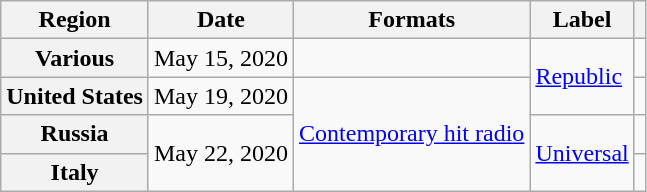<table class="wikitable plainrowheaders">
<tr>
<th scope="col">Region</th>
<th scope="col">Date</th>
<th scope="col">Formats</th>
<th scope="col">Label</th>
<th scope="col"></th>
</tr>
<tr>
<th scope="row">Various</th>
<td>May 15, 2020</td>
<td></td>
<td rowspan="2"><a href='#'>Republic</a></td>
<td style="text-align:center;"></td>
</tr>
<tr>
<th scope="row">United States</th>
<td>May 19, 2020</td>
<td rowspan="3"><a href='#'>Contemporary hit radio</a></td>
<td style="text-align:center;"></td>
</tr>
<tr>
<th scope="row">Russia</th>
<td rowspan="2">May 22, 2020</td>
<td rowspan="2"><a href='#'>Universal</a></td>
<td style="text-align:center;"></td>
</tr>
<tr>
<th scope="row">Italy</th>
<td style="text-align:center;"></td>
</tr>
</table>
